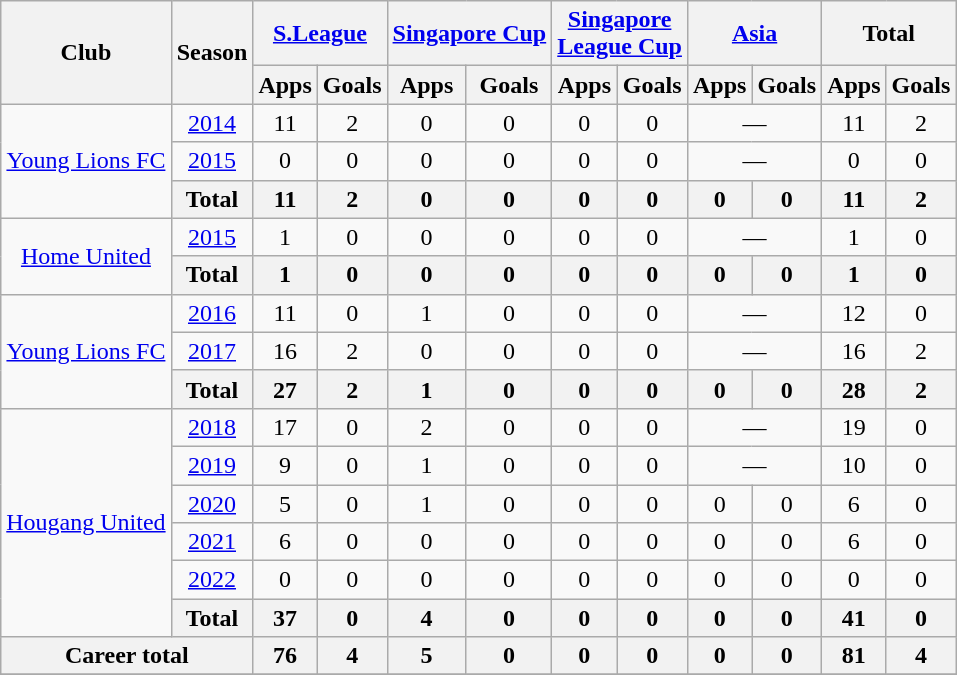<table class="wikitable" style="text-align:center">
<tr>
<th rowspan="2">Club</th>
<th rowspan="2">Season</th>
<th colspan="2"><a href='#'>S.League</a></th>
<th colspan="2"><a href='#'>Singapore Cup</a></th>
<th colspan="2"><a href='#'>Singapore<br>League Cup</a></th>
<th colspan="2"><a href='#'>Asia</a></th>
<th colspan="2">Total</th>
</tr>
<tr>
<th>Apps</th>
<th>Goals</th>
<th>Apps</th>
<th>Goals</th>
<th>Apps</th>
<th>Goals</th>
<th>Apps</th>
<th>Goals</th>
<th>Apps</th>
<th>Goals</th>
</tr>
<tr>
<td rowspan="3"><a href='#'>Young Lions FC</a></td>
<td><a href='#'>2014</a></td>
<td>11</td>
<td>2</td>
<td>0</td>
<td>0</td>
<td>0</td>
<td>0</td>
<td colspan='2'>—</td>
<td>11</td>
<td>2</td>
</tr>
<tr>
<td><a href='#'>2015</a></td>
<td>0</td>
<td>0</td>
<td>0</td>
<td>0</td>
<td>0</td>
<td>0</td>
<td colspan='2'>—</td>
<td>0</td>
<td>0</td>
</tr>
<tr>
<th>Total</th>
<th>11</th>
<th>2</th>
<th>0</th>
<th>0</th>
<th>0</th>
<th>0</th>
<th>0</th>
<th>0</th>
<th>11</th>
<th>2</th>
</tr>
<tr>
<td rowspan="2"><a href='#'>Home United</a></td>
<td><a href='#'>2015</a></td>
<td>1</td>
<td>0</td>
<td>0</td>
<td>0</td>
<td>0</td>
<td>0</td>
<td colspan='2'>—</td>
<td>1</td>
<td>0</td>
</tr>
<tr>
<th>Total</th>
<th>1</th>
<th>0</th>
<th>0</th>
<th>0</th>
<th>0</th>
<th>0</th>
<th>0</th>
<th>0</th>
<th>1</th>
<th>0</th>
</tr>
<tr>
<td rowspan="3"><a href='#'>Young Lions FC</a></td>
<td><a href='#'>2016</a></td>
<td>11</td>
<td>0</td>
<td>1</td>
<td>0</td>
<td>0</td>
<td>0</td>
<td colspan='2'>—</td>
<td>12</td>
<td>0</td>
</tr>
<tr>
<td><a href='#'>2017</a></td>
<td>16</td>
<td>2</td>
<td>0</td>
<td>0</td>
<td>0</td>
<td>0</td>
<td colspan='2'>—</td>
<td>16</td>
<td>2</td>
</tr>
<tr>
<th>Total</th>
<th>27</th>
<th>2</th>
<th>1</th>
<th>0</th>
<th>0</th>
<th>0</th>
<th>0</th>
<th>0</th>
<th>28</th>
<th>2</th>
</tr>
<tr>
<td rowspan="6"><a href='#'>Hougang United</a></td>
<td><a href='#'>2018</a></td>
<td>17</td>
<td>0</td>
<td>2</td>
<td>0</td>
<td>0</td>
<td>0</td>
<td colspan='2'>—</td>
<td>19</td>
<td>0</td>
</tr>
<tr>
<td><a href='#'>2019</a></td>
<td>9</td>
<td>0</td>
<td>1</td>
<td>0</td>
<td>0</td>
<td>0</td>
<td colspan='2'>—</td>
<td>10</td>
<td>0</td>
</tr>
<tr>
<td><a href='#'>2020</a></td>
<td>5</td>
<td>0</td>
<td>1</td>
<td>0</td>
<td>0</td>
<td>0</td>
<td>0</td>
<td>0</td>
<td>6</td>
<td>0</td>
</tr>
<tr>
<td><a href='#'>2021</a></td>
<td>6</td>
<td>0</td>
<td>0</td>
<td>0</td>
<td>0</td>
<td>0</td>
<td>0</td>
<td>0</td>
<td>6</td>
<td>0</td>
</tr>
<tr>
<td><a href='#'>2022</a></td>
<td>0</td>
<td>0</td>
<td>0</td>
<td>0</td>
<td>0</td>
<td>0</td>
<td>0</td>
<td>0</td>
<td>0</td>
<td>0</td>
</tr>
<tr>
<th>Total</th>
<th>37</th>
<th>0</th>
<th>4</th>
<th>0</th>
<th>0</th>
<th>0</th>
<th>0</th>
<th>0</th>
<th>41</th>
<th>0</th>
</tr>
<tr>
<th colspan="2">Career total</th>
<th>76</th>
<th>4</th>
<th>5</th>
<th>0</th>
<th>0</th>
<th>0</th>
<th>0</th>
<th>0</th>
<th>81</th>
<th>4</th>
</tr>
<tr>
</tr>
</table>
